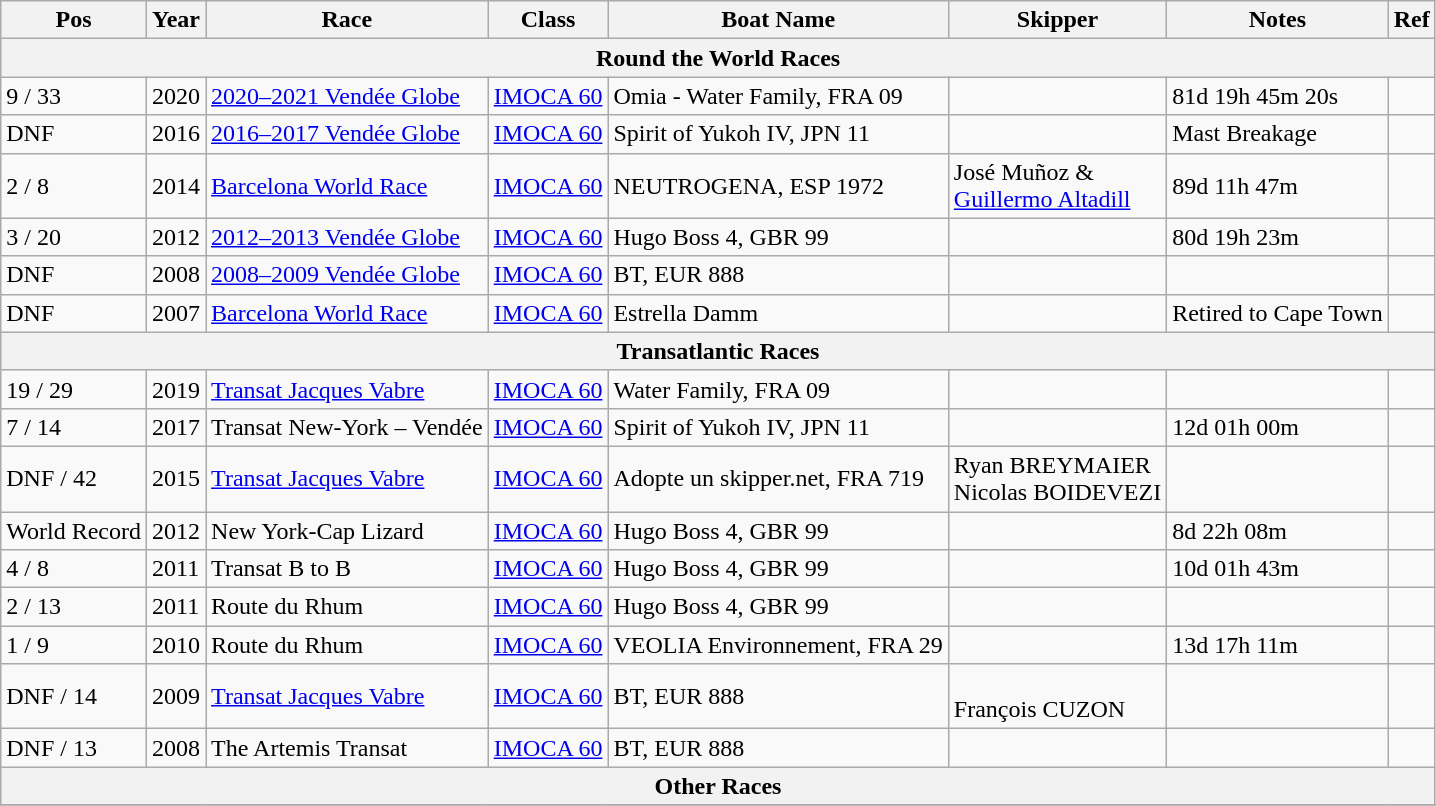<table class="wikitable sortable">
<tr>
<th>Pos</th>
<th>Year</th>
<th>Race</th>
<th>Class</th>
<th>Boat Name</th>
<th>Skipper</th>
<th>Notes</th>
<th>Ref</th>
</tr>
<tr>
<th colspan = 8><strong>Round the World Races</strong></th>
</tr>
<tr>
<td>9 / 33</td>
<td>2020</td>
<td><a href='#'>2020–2021 Vendée Globe</a></td>
<td><a href='#'>IMOCA 60</a></td>
<td>Omia - Water Family, FRA 09</td>
<td></td>
<td>81d 19h 45m 20s</td>
<td></td>
</tr>
<tr>
<td>DNF</td>
<td>2016</td>
<td><a href='#'>2016–2017 Vendée Globe</a></td>
<td><a href='#'>IMOCA 60</a></td>
<td>Spirit of Yukoh IV, JPN 11</td>
<td></td>
<td>Mast Breakage</td>
<td></td>
</tr>
<tr>
<td>2 / 8</td>
<td>2014</td>
<td><a href='#'>Barcelona World Race</a></td>
<td><a href='#'>IMOCA 60</a></td>
<td>NEUTROGENA, ESP 1972</td>
<td>José Muñoz & <br><a href='#'>Guillermo Altadill</a></td>
<td>89d 11h 47m</td>
<td></td>
</tr>
<tr>
<td>3 / 20</td>
<td>2012</td>
<td><a href='#'>2012–2013 Vendée Globe</a></td>
<td><a href='#'>IMOCA 60</a></td>
<td>Hugo Boss 4, GBR 99</td>
<td></td>
<td>80d 19h 23m</td>
<td></td>
</tr>
<tr>
<td>DNF</td>
<td>2008</td>
<td><a href='#'>2008–2009 Vendée Globe</a></td>
<td><a href='#'>IMOCA 60</a></td>
<td>BT, EUR 888</td>
<td></td>
<td></td>
<td></td>
</tr>
<tr>
<td>DNF</td>
<td>2007</td>
<td><a href='#'>Barcelona World Race</a></td>
<td><a href='#'>IMOCA 60</a></td>
<td>Estrella Damm</td>
<td> <br> </td>
<td>Retired to Cape Town</td>
<td></td>
</tr>
<tr>
<th colspan = 8><strong>Transatlantic Races</strong></th>
</tr>
<tr>
<td>19 / 29</td>
<td>2019</td>
<td><a href='#'>Transat Jacques Vabre</a></td>
<td><a href='#'>IMOCA 60</a></td>
<td>Water Family, FRA 09</td>
<td> <br> </td>
<td></td>
</tr>
<tr>
<td>7 / 14</td>
<td>2017</td>
<td>Transat New-York – Vendée</td>
<td><a href='#'>IMOCA 60</a></td>
<td>Spirit of Yukoh IV, JPN 11</td>
<td></td>
<td>12d 01h 00m</td>
<td></td>
</tr>
<tr>
<td>DNF / 42</td>
<td>2015</td>
<td><a href='#'>Transat Jacques Vabre</a></td>
<td><a href='#'>IMOCA 60</a></td>
<td>Adopte un skipper.net, FRA 719</td>
<td>Ryan BREYMAIER<br>Nicolas BOIDEVEZI</td>
<td></td>
<td></td>
</tr>
<tr>
<td>World Record</td>
<td>2012</td>
<td>New York-Cap Lizard</td>
<td><a href='#'>IMOCA 60</a></td>
<td>Hugo Boss 4, GBR 99</td>
<td></td>
<td>8d 22h 08m</td>
<td></td>
</tr>
<tr>
<td>4 / 8</td>
<td>2011</td>
<td>Transat B to B</td>
<td><a href='#'>IMOCA 60</a></td>
<td>Hugo Boss 4, GBR 99</td>
<td></td>
<td>10d 01h 43m</td>
<td></td>
</tr>
<tr>
<td>2 / 13</td>
<td>2011</td>
<td>Route du Rhum</td>
<td><a href='#'>IMOCA 60</a></td>
<td>Hugo Boss 4, GBR 99</td>
<td> <br> </td>
<td></td>
<td></td>
</tr>
<tr>
<td>1 / 9</td>
<td>2010</td>
<td>Route du Rhum</td>
<td><a href='#'>IMOCA 60</a></td>
<td>VEOLIA Environnement, FRA 29</td>
<td></td>
<td>13d 17h 11m</td>
<td></td>
</tr>
<tr>
<td>DNF / 14</td>
<td>2009</td>
<td><a href='#'>Transat Jacques Vabre</a></td>
<td><a href='#'>IMOCA 60</a></td>
<td>BT, EUR 888</td>
<td> <br> François CUZON</td>
<td></td>
<td></td>
</tr>
<tr>
<td>DNF / 13</td>
<td>2008</td>
<td>The Artemis Transat</td>
<td><a href='#'>IMOCA 60</a></td>
<td>BT, EUR 888</td>
<td></td>
<td></td>
<td></td>
</tr>
<tr>
<th colspan = 8><strong>Other Races</strong></th>
</tr>
<tr>
</tr>
</table>
